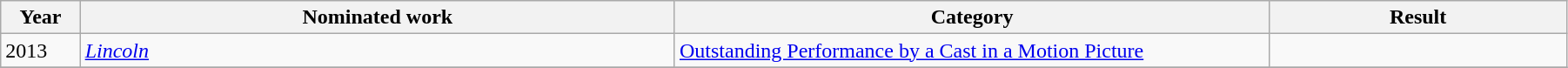<table width="95%" class="wikitable sortable">
<tr>
<th width="2%">Year</th>
<th width="20%">Nominated work</th>
<th width="20%">Category</th>
<th width="10%">Result</th>
</tr>
<tr>
<td>2013</td>
<td><em><a href='#'>Lincoln</a></em></td>
<td><a href='#'>Outstanding Performance by a Cast in a Motion Picture</a></td>
<td></td>
</tr>
<tr>
</tr>
</table>
